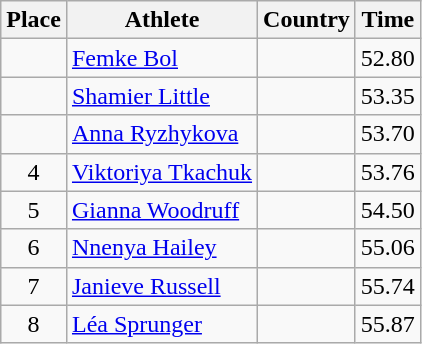<table class="wikitable">
<tr>
<th>Place</th>
<th>Athlete</th>
<th>Country</th>
<th>Time</th>
</tr>
<tr>
<td align=center></td>
<td><a href='#'>Femke Bol</a></td>
<td></td>
<td>52.80</td>
</tr>
<tr>
<td align=center></td>
<td><a href='#'>Shamier Little</a></td>
<td></td>
<td>53.35</td>
</tr>
<tr>
<td align=center></td>
<td><a href='#'>Anna Ryzhykova</a></td>
<td></td>
<td>53.70</td>
</tr>
<tr>
<td align=center>4</td>
<td><a href='#'>Viktoriya Tkachuk</a></td>
<td></td>
<td>53.76</td>
</tr>
<tr>
<td align=center>5</td>
<td><a href='#'>Gianna Woodruff</a></td>
<td></td>
<td>54.50</td>
</tr>
<tr>
<td align=center>6</td>
<td><a href='#'>Nnenya Hailey</a></td>
<td></td>
<td>55.06</td>
</tr>
<tr>
<td align=center>7</td>
<td><a href='#'>Janieve Russell</a></td>
<td></td>
<td>55.74</td>
</tr>
<tr>
<td align=center>8</td>
<td><a href='#'>Léa Sprunger</a></td>
<td></td>
<td>55.87</td>
</tr>
</table>
